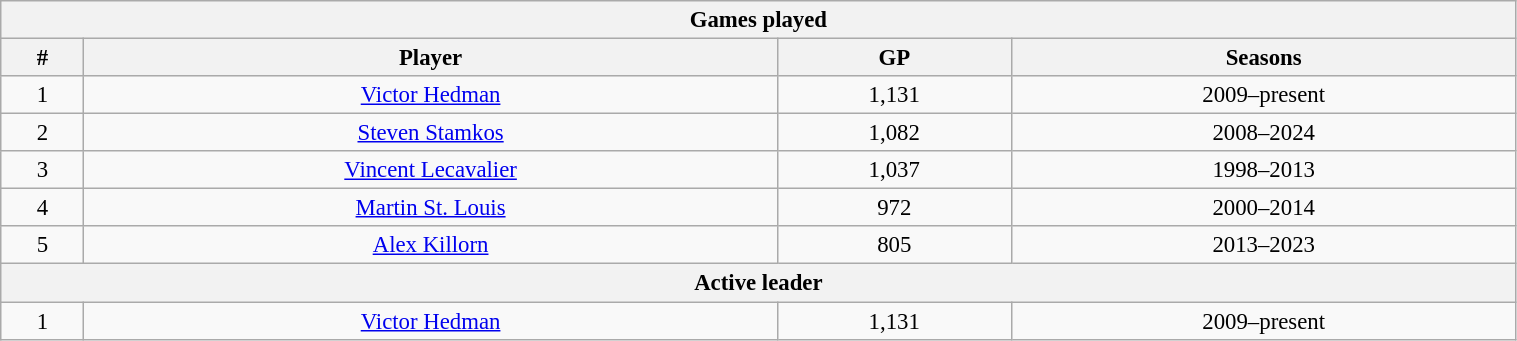<table class="wikitable" style="text-align: center; font-size: 95%" width="80%">
<tr>
<th colspan="4">Games played</th>
</tr>
<tr>
<th>#</th>
<th>Player</th>
<th>GP</th>
<th>Seasons</th>
</tr>
<tr>
<td>1</td>
<td><a href='#'>Victor Hedman</a></td>
<td>1,131</td>
<td>2009–present</td>
</tr>
<tr>
<td>2</td>
<td><a href='#'>Steven Stamkos</a></td>
<td>1,082</td>
<td>2008–2024</td>
</tr>
<tr>
<td>3</td>
<td><a href='#'>Vincent Lecavalier</a></td>
<td>1,037</td>
<td>1998–2013</td>
</tr>
<tr>
<td>4</td>
<td><a href='#'>Martin St. Louis</a></td>
<td>972</td>
<td>2000–2014</td>
</tr>
<tr>
<td>5</td>
<td><a href='#'>Alex Killorn</a></td>
<td>805</td>
<td>2013–2023</td>
</tr>
<tr>
<th colspan="4">Active leader</th>
</tr>
<tr>
<td>1</td>
<td><a href='#'>Victor Hedman</a></td>
<td>1,131</td>
<td>2009–present</td>
</tr>
</table>
